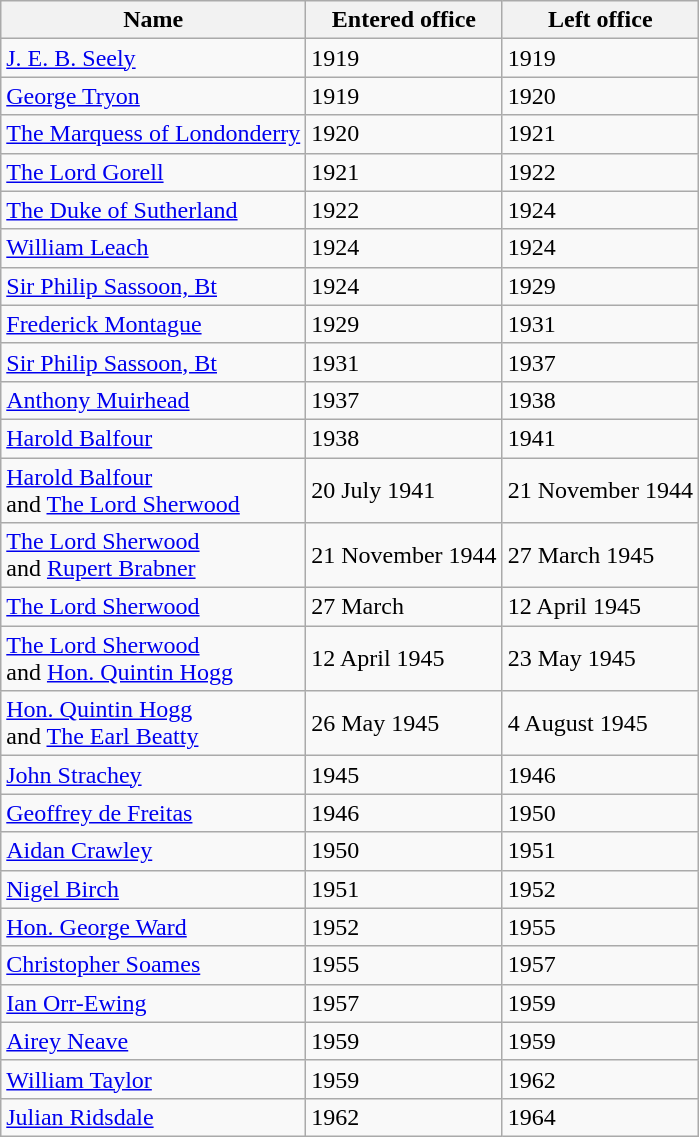<table class="wikitable" style="text-align:left">
<tr>
<th>Name</th>
<th>Entered office</th>
<th>Left office</th>
</tr>
<tr>
<td><a href='#'>J. E. B. Seely</a></td>
<td>1919</td>
<td>1919</td>
</tr>
<tr>
<td><a href='#'>George Tryon</a></td>
<td>1919</td>
<td>1920</td>
</tr>
<tr>
<td><a href='#'>The Marquess of Londonderry</a></td>
<td>1920</td>
<td>1921</td>
</tr>
<tr>
<td><a href='#'>The Lord Gorell</a></td>
<td>1921</td>
<td>1922</td>
</tr>
<tr>
<td><a href='#'>The Duke of Sutherland</a></td>
<td>1922</td>
<td>1924</td>
</tr>
<tr>
<td><a href='#'>William Leach</a></td>
<td>1924</td>
<td>1924</td>
</tr>
<tr>
<td><a href='#'>Sir Philip Sassoon, Bt</a></td>
<td>1924</td>
<td>1929</td>
</tr>
<tr>
<td><a href='#'>Frederick Montague</a></td>
<td>1929</td>
<td>1931</td>
</tr>
<tr>
<td><a href='#'>Sir Philip Sassoon, Bt</a></td>
<td>1931</td>
<td>1937</td>
</tr>
<tr>
<td><a href='#'>Anthony Muirhead</a></td>
<td>1937</td>
<td>1938</td>
</tr>
<tr>
<td><a href='#'>Harold Balfour</a></td>
<td>1938</td>
<td>1941</td>
</tr>
<tr>
<td><a href='#'>Harold Balfour</a> <br> and <a href='#'>The Lord Sherwood</a></td>
<td>20 July 1941</td>
<td>21 November 1944</td>
</tr>
<tr>
<td><a href='#'>The Lord Sherwood</a> <br> and <a href='#'>Rupert Brabner</a></td>
<td>21 November 1944</td>
<td>27 March 1945</td>
</tr>
<tr>
<td><a href='#'>The Lord Sherwood</a></td>
<td>27 March</td>
<td>12 April 1945</td>
</tr>
<tr>
<td><a href='#'>The Lord Sherwood</a> <br> and <a href='#'>Hon. Quintin Hogg</a></td>
<td>12 April 1945</td>
<td>23 May 1945</td>
</tr>
<tr>
<td><a href='#'>Hon. Quintin Hogg</a> <br> and <a href='#'>The Earl Beatty</a></td>
<td>26 May 1945</td>
<td>4 August 1945</td>
</tr>
<tr>
<td><a href='#'>John Strachey</a></td>
<td>1945</td>
<td>1946</td>
</tr>
<tr>
<td><a href='#'>Geoffrey de Freitas</a></td>
<td>1946</td>
<td>1950</td>
</tr>
<tr>
<td><a href='#'>Aidan Crawley</a></td>
<td>1950</td>
<td>1951</td>
</tr>
<tr>
<td><a href='#'>Nigel Birch</a></td>
<td>1951</td>
<td>1952</td>
</tr>
<tr>
<td><a href='#'>Hon. George Ward</a></td>
<td>1952</td>
<td>1955</td>
</tr>
<tr>
<td><a href='#'>Christopher Soames</a></td>
<td>1955</td>
<td>1957</td>
</tr>
<tr>
<td><a href='#'>Ian Orr-Ewing</a></td>
<td>1957</td>
<td>1959</td>
</tr>
<tr>
<td><a href='#'>Airey Neave</a></td>
<td>1959</td>
<td>1959</td>
</tr>
<tr>
<td><a href='#'>William Taylor</a></td>
<td>1959</td>
<td>1962</td>
</tr>
<tr>
<td><a href='#'>Julian Ridsdale</a></td>
<td>1962</td>
<td>1964</td>
</tr>
</table>
